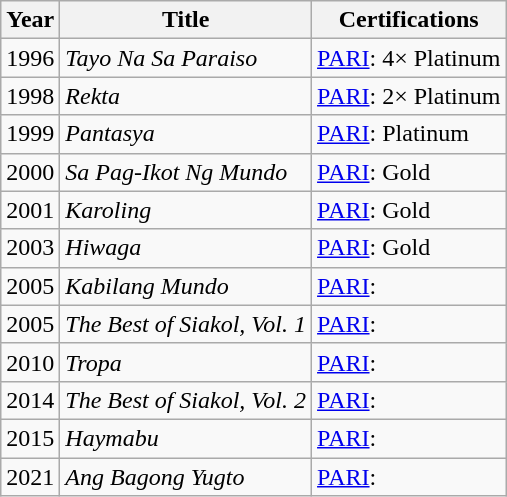<table class="wikitable">
<tr>
<th>Year</th>
<th>Title</th>
<th>Certifications</th>
</tr>
<tr>
<td>1996</td>
<td><em>Tayo Na Sa Paraiso</em></td>
<td><a href='#'>PARI</a>: 4× Platinum</td>
</tr>
<tr>
<td>1998</td>
<td><em>Rekta</em></td>
<td><a href='#'>PARI</a>: 2× Platinum</td>
</tr>
<tr>
<td>1999</td>
<td><em>Pantasya</em></td>
<td><a href='#'>PARI</a>: Platinum</td>
</tr>
<tr>
<td>2000</td>
<td><em>Sa Pag-Ikot Ng Mundo</em></td>
<td><a href='#'>PARI</a>: Gold</td>
</tr>
<tr>
<td>2001</td>
<td><em>Karoling</em></td>
<td><a href='#'>PARI</a>: Gold</td>
</tr>
<tr>
<td>2003</td>
<td><em>Hiwaga</em></td>
<td><a href='#'>PARI</a>: Gold</td>
</tr>
<tr>
<td>2005</td>
<td><em>Kabilang Mundo</em></td>
<td><a href='#'>PARI</a>:</td>
</tr>
<tr>
<td>2005</td>
<td><em>The Best of Siakol, Vol. 1</em></td>
<td><a href='#'>PARI</a>:</td>
</tr>
<tr>
<td>2010</td>
<td><em>Tropa</em></td>
<td><a href='#'>PARI</a>:</td>
</tr>
<tr>
<td>2014</td>
<td><em>The Best of Siakol, Vol. 2</em></td>
<td><a href='#'>PARI</a>:</td>
</tr>
<tr>
<td>2015</td>
<td><em>Haymabu</em></td>
<td><a href='#'>PARI</a>:</td>
</tr>
<tr>
<td>2021</td>
<td><em>Ang Bagong Yugto</em></td>
<td><a href='#'>PARI</a>:</td>
</tr>
</table>
